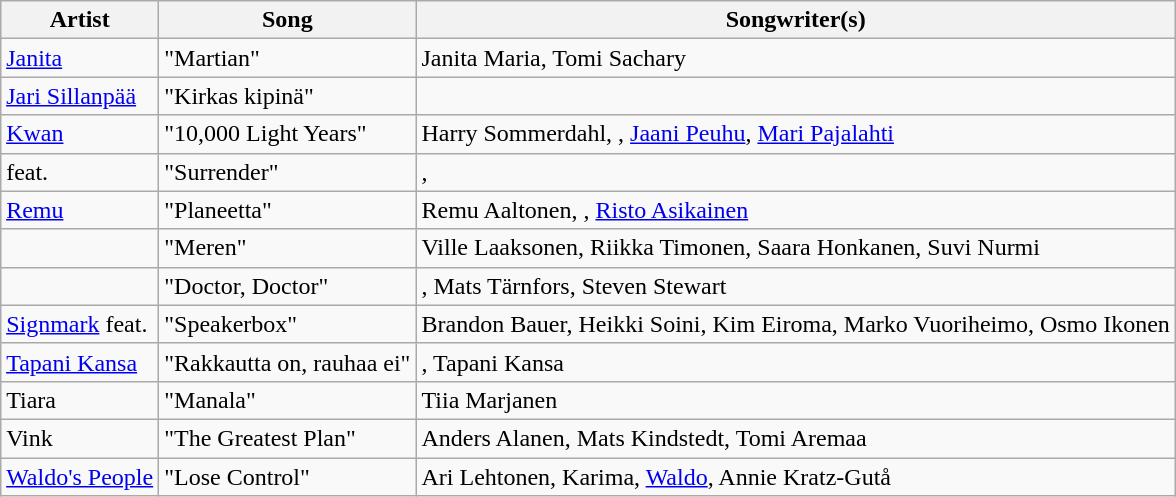<table class="sortable wikitable" style="margin: 1em auto 1em auto;">
<tr>
<th>Artist</th>
<th>Song</th>
<th>Songwriter(s)</th>
</tr>
<tr>
<td><a href='#'>Janita</a></td>
<td>"Martian"</td>
<td>Janita Maria, Tomi Sachary</td>
</tr>
<tr>
<td><a href='#'>Jari Sillanpää</a></td>
<td>"Kirkas kipinä"</td>
<td></td>
</tr>
<tr>
<td><a href='#'>Kwan</a></td>
<td>"10,000 Light Years"</td>
<td>Harry Sommerdahl, , <a href='#'>Jaani Peuhu</a>, <a href='#'>Mari Pajalahti</a></td>
</tr>
<tr>
<td> feat. </td>
<td>"Surrender"</td>
<td>, </td>
</tr>
<tr>
<td><a href='#'>Remu</a></td>
<td>"Planeetta"</td>
<td>Remu Aaltonen, , <a href='#'>Risto Asikainen</a></td>
</tr>
<tr>
<td></td>
<td>"Meren"</td>
<td>Ville Laaksonen, Riikka Timonen, Saara Honkanen, Suvi Nurmi</td>
</tr>
<tr>
<td></td>
<td>"Doctor, Doctor"</td>
<td>, Mats Tärnfors, Steven Stewart</td>
</tr>
<tr>
<td><a href='#'>Signmark</a> feat. </td>
<td>"Speakerbox"</td>
<td>Brandon Bauer, Heikki Soini, Kim Eiroma, Marko Vuoriheimo, Osmo Ikonen</td>
</tr>
<tr>
<td><a href='#'>Tapani Kansa</a></td>
<td>"Rakkautta on, rauhaa ei"</td>
<td>, Tapani Kansa</td>
</tr>
<tr>
<td>Tiara</td>
<td>"Manala"</td>
<td>Tiia Marjanen</td>
</tr>
<tr>
<td>Vink</td>
<td>"The Greatest Plan"</td>
<td>Anders Alanen, Mats Kindstedt, Tomi Aremaa</td>
</tr>
<tr>
<td><a href='#'>Waldo's People</a></td>
<td>"Lose Control"</td>
<td>Ari Lehtonen, Karima, <a href='#'>Waldo</a>, Annie Kratz-Gutå</td>
</tr>
</table>
